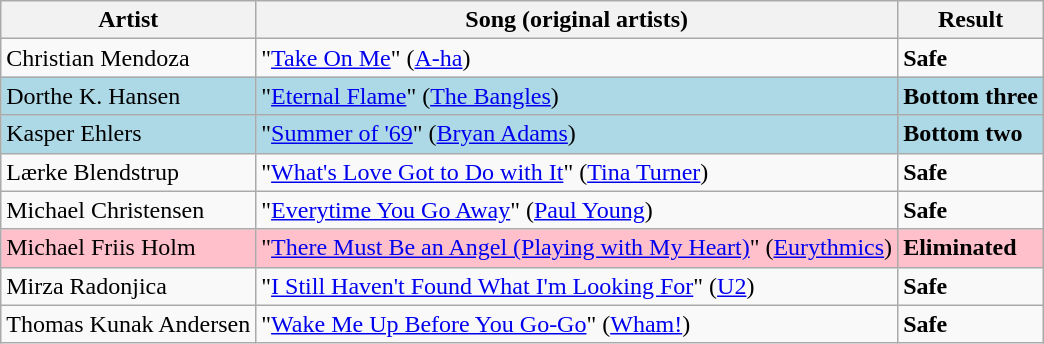<table class=wikitable>
<tr>
<th>Artist</th>
<th>Song (original artists)</th>
<th>Result</th>
</tr>
<tr>
<td>Christian Mendoza</td>
<td>"<a href='#'>Take On Me</a>" (<a href='#'>A-ha</a>)</td>
<td><strong>Safe</strong></td>
</tr>
<tr style="background:lightblue;">
<td>Dorthe K. Hansen</td>
<td>"<a href='#'>Eternal Flame</a>" (<a href='#'>The Bangles</a>)</td>
<td><strong>Bottom three</strong></td>
</tr>
<tr style="background:lightblue;">
<td>Kasper Ehlers</td>
<td>"<a href='#'>Summer of '69</a>" (<a href='#'>Bryan Adams</a>)</td>
<td><strong>Bottom two</strong></td>
</tr>
<tr>
<td>Lærke Blendstrup</td>
<td>"<a href='#'>What's Love Got to Do with It</a>" (<a href='#'>Tina Turner</a>)</td>
<td><strong>Safe</strong></td>
</tr>
<tr>
<td>Michael Christensen</td>
<td>"<a href='#'>Everytime You Go Away</a>" (<a href='#'>Paul Young</a>)</td>
<td><strong>Safe</strong></td>
</tr>
<tr style="background:pink;">
<td>Michael Friis Holm</td>
<td>"<a href='#'>There Must Be an Angel (Playing with My Heart)</a>" (<a href='#'>Eurythmics</a>)</td>
<td><strong>Eliminated</strong></td>
</tr>
<tr>
<td>Mirza Radonjica</td>
<td>"<a href='#'>I Still Haven't Found What I'm Looking For</a>" (<a href='#'>U2</a>)</td>
<td><strong>Safe</strong></td>
</tr>
<tr>
<td>Thomas Kunak Andersen</td>
<td>"<a href='#'>Wake Me Up Before You Go-Go</a>" (<a href='#'>Wham!</a>)</td>
<td><strong>Safe</strong></td>
</tr>
</table>
